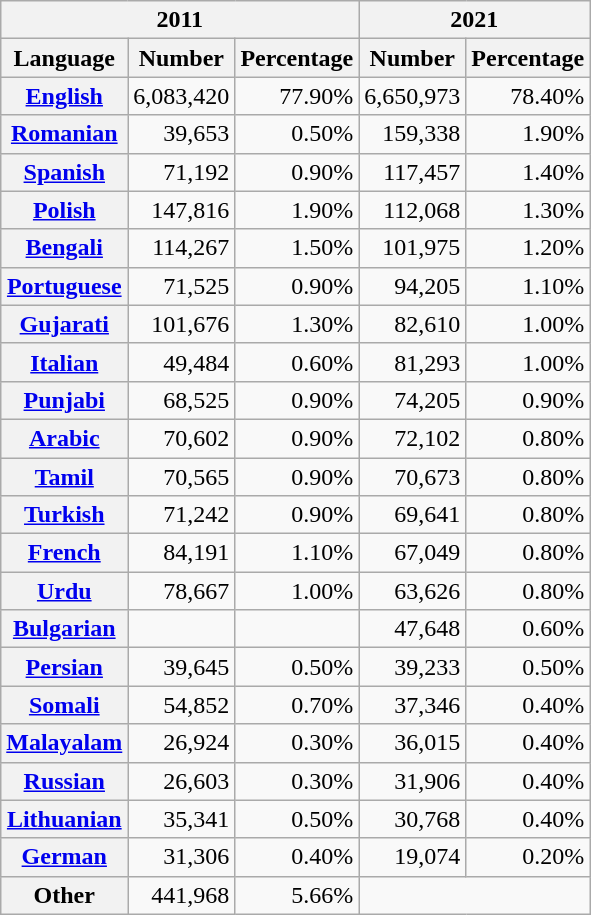<table class="wikitable sortable plainrowheaders" style="text-align:right">
<tr>
<th colspan=3>2011</th>
<th colspan=3>2021</th>
</tr>
<tr>
<th scope="col">Language</th>
<th scope="col">Number</th>
<th scope="col">Percentage</th>
<th scope="col">Number</th>
<th scope="col">Percentage</th>
</tr>
<tr>
<th scope="row"><a href='#'>English</a></th>
<td>6,083,420</td>
<td>77.90%</td>
<td>6,650,973</td>
<td>78.40%</td>
</tr>
<tr>
<th scope="row"><a href='#'>Romanian</a></th>
<td>39,653</td>
<td>0.50%</td>
<td>159,338</td>
<td>1.90%</td>
</tr>
<tr>
<th scope="row"><a href='#'>Spanish</a></th>
<td>71,192</td>
<td>0.90%</td>
<td>117,457</td>
<td>1.40%</td>
</tr>
<tr>
<th scope="row"><a href='#'>Polish</a></th>
<td>147,816</td>
<td>1.90%</td>
<td>112,068</td>
<td>1.30%</td>
</tr>
<tr>
<th scope="row"><a href='#'>Bengali</a></th>
<td>114,267</td>
<td>1.50%</td>
<td>101,975</td>
<td>1.20%</td>
</tr>
<tr>
<th scope="row"><a href='#'>Portuguese</a></th>
<td>71,525</td>
<td>0.90%</td>
<td>94,205</td>
<td>1.10%</td>
</tr>
<tr>
<th scope="row"><a href='#'>Gujarati</a></th>
<td>101,676</td>
<td>1.30%</td>
<td>82,610</td>
<td>1.00%</td>
</tr>
<tr>
<th scope="row"><a href='#'>Italian</a></th>
<td>49,484</td>
<td>0.60%</td>
<td>81,293</td>
<td>1.00%</td>
</tr>
<tr>
<th scope="row"><a href='#'>Punjabi</a></th>
<td>68,525</td>
<td>0.90%</td>
<td>74,205</td>
<td>0.90%</td>
</tr>
<tr>
<th scope="row"><a href='#'>Arabic</a></th>
<td>70,602</td>
<td>0.90%</td>
<td>72,102</td>
<td>0.80%</td>
</tr>
<tr>
<th scope="row"><a href='#'>Tamil</a></th>
<td>70,565</td>
<td>0.90%</td>
<td>70,673</td>
<td>0.80%</td>
</tr>
<tr>
<th scope="row"><a href='#'>Turkish</a></th>
<td>71,242</td>
<td>0.90%</td>
<td>69,641</td>
<td>0.80%</td>
</tr>
<tr>
<th scope="row"><a href='#'>French</a></th>
<td>84,191</td>
<td>1.10%</td>
<td>67,049</td>
<td>0.80%</td>
</tr>
<tr>
<th scope="row"><a href='#'>Urdu</a></th>
<td>78,667</td>
<td>1.00%</td>
<td>63,626</td>
<td>0.80%</td>
</tr>
<tr>
<th scope="row"><a href='#'>Bulgarian</a></th>
<td></td>
<td></td>
<td>47,648</td>
<td>0.60%</td>
</tr>
<tr>
<th scope="row"><a href='#'>Persian</a></th>
<td>39,645</td>
<td>0.50%</td>
<td>39,233</td>
<td>0.50%</td>
</tr>
<tr>
<th scope="row"><a href='#'>Somali</a></th>
<td>54,852</td>
<td>0.70%</td>
<td>37,346</td>
<td>0.40%</td>
</tr>
<tr>
<th scope="row"><a href='#'> Malayalam</a></th>
<td>26,924</td>
<td>0.30%</td>
<td>36,015</td>
<td>0.40%</td>
</tr>
<tr>
<th scope="row"><a href='#'>Russian</a></th>
<td>26,603</td>
<td>0.30%</td>
<td>31,906</td>
<td>0.40%</td>
</tr>
<tr>
<th scope="row"><a href='#'>Lithuanian</a></th>
<td>35,341</td>
<td>0.50%</td>
<td>30,768</td>
<td>0.40%</td>
</tr>
<tr>
<th scope="row"><a href='#'>German</a></th>
<td>31,306</td>
<td>0.40%</td>
<td>19,074</td>
<td>0.20%</td>
</tr>
<tr>
<th scope="row">Other</th>
<td>441,968</td>
<td>5.66%</td>
</tr>
</table>
